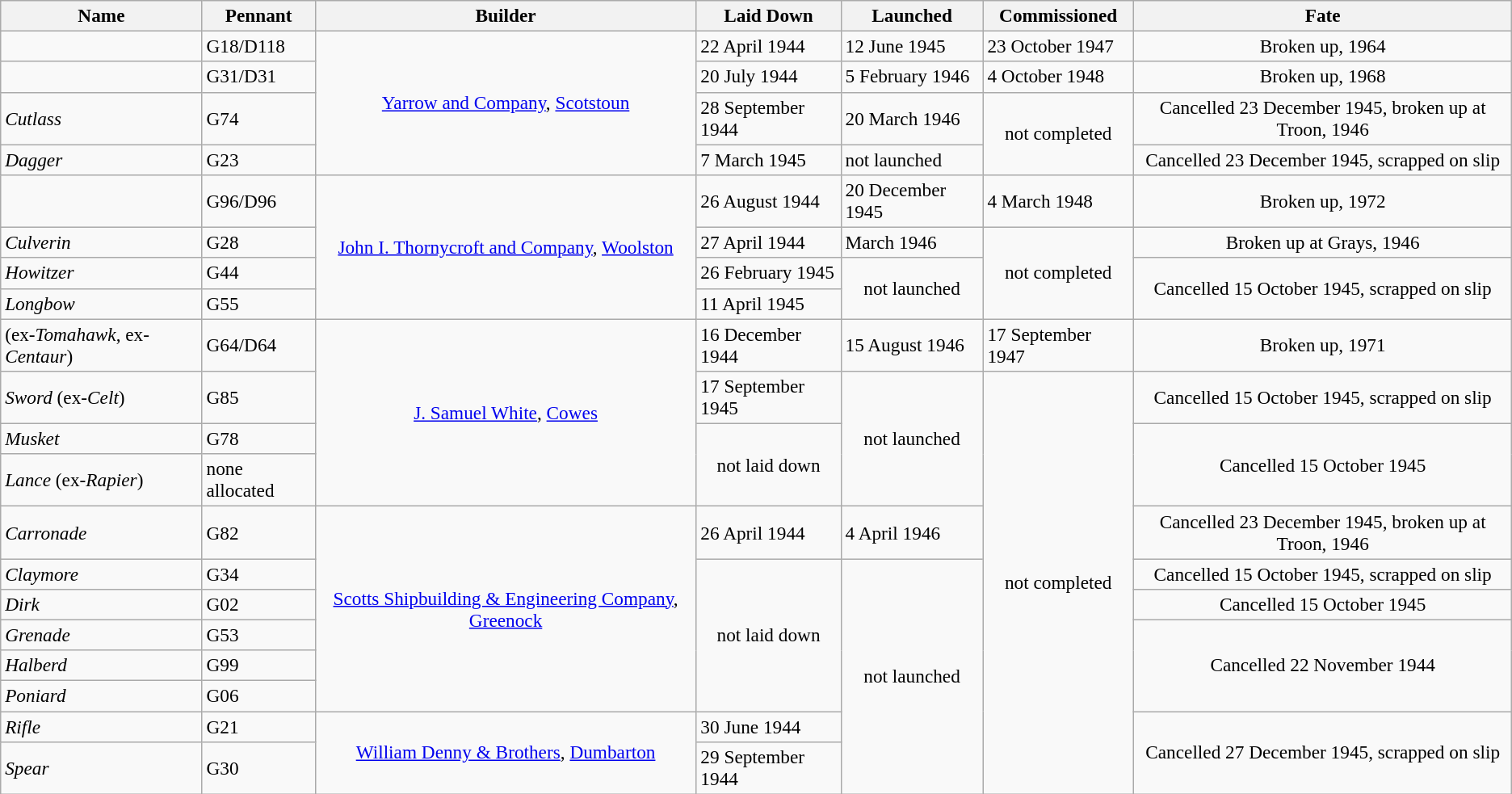<table class="wikitable" style="font-size:97%;">
<tr>
<th>Name</th>
<th>Pennant</th>
<th>Builder</th>
<th>Laid Down</th>
<th>Launched</th>
<th>Commissioned</th>
<th>Fate</th>
</tr>
<tr>
<td></td>
<td>G18/D118</td>
<td rowspan=4 align=center><a href='#'>Yarrow and Company</a>, <a href='#'>Scotstoun</a></td>
<td>22 April 1944</td>
<td>12 June 1945</td>
<td>23 October 1947</td>
<td align=center>Broken up, 1964</td>
</tr>
<tr>
<td></td>
<td>G31/D31</td>
<td>20 July 1944</td>
<td>5 February 1946</td>
<td>4 October 1948</td>
<td align=center>Broken up, 1968</td>
</tr>
<tr>
<td><em>Cutlass</em></td>
<td>G74</td>
<td>28 September 1944</td>
<td>20 March 1946</td>
<td rowspan=2 align=center>not completed</td>
<td align=center>Cancelled 23 December 1945, broken up at Troon, 1946</td>
</tr>
<tr>
<td><em>Dagger</em></td>
<td>G23</td>
<td>7 March 1945</td>
<td>not launched</td>
<td align=center>Cancelled 23 December 1945, scrapped on slip</td>
</tr>
<tr>
<td></td>
<td>G96/D96</td>
<td rowspan=4 align=center><a href='#'>John I. Thornycroft and Company</a>, <a href='#'>Woolston</a></td>
<td>26 August 1944</td>
<td>20 December 1945</td>
<td>4 March 1948</td>
<td align=center>Broken up, 1972</td>
</tr>
<tr>
<td><em>Culverin</em></td>
<td>G28</td>
<td>27 April 1944</td>
<td>March 1946</td>
<td rowspan=3 align=center>not completed</td>
<td align=center>Broken up at Grays, 1946</td>
</tr>
<tr>
<td><em>Howitzer</em></td>
<td>G44</td>
<td>26 February 1945</td>
<td rowspan=2 align=center>not launched</td>
<td rowspan=2 align=center>Cancelled 15 October 1945, scrapped on slip</td>
</tr>
<tr>
<td><em>Longbow</em></td>
<td>G55</td>
<td>11 April 1945</td>
</tr>
<tr>
<td> (ex-<em>Tomahawk</em>, ex-<em>Centaur</em>)</td>
<td>G64/D64</td>
<td rowspan=4 align=center><a href='#'>J. Samuel White</a>, <a href='#'>Cowes</a></td>
<td>16 December 1944</td>
<td>15 August 1946</td>
<td>17 September 1947</td>
<td align=center>Broken up, 1971</td>
</tr>
<tr>
<td><em>Sword</em> (ex-<em>Celt</em>)</td>
<td>G85</td>
<td>17 September 1945</td>
<td rowspan=3 align=center>not launched</td>
<td rowspan=11 align=center>not completed</td>
<td align=center>Cancelled 15 October 1945, scrapped on slip</td>
</tr>
<tr>
<td><em>Musket</em></td>
<td>G78</td>
<td rowspan=2 align=center>not laid down</td>
<td rowspan=2 align=center>Cancelled 15 October 1945</td>
</tr>
<tr>
<td><em>Lance</em> (ex-<em>Rapier</em>)</td>
<td>none allocated</td>
</tr>
<tr>
<td><em>Carronade</em></td>
<td>G82</td>
<td rowspan=6 align=center><a href='#'>Scotts Shipbuilding & Engineering Company</a>, <a href='#'>Greenock</a></td>
<td>26 April 1944</td>
<td>4 April 1946</td>
<td align=center>Cancelled 23 December 1945, broken up at Troon, 1946</td>
</tr>
<tr>
<td><em>Claymore</em></td>
<td>G34</td>
<td rowspan=5 align=center>not laid down</td>
<td rowspan=7 align=center>not launched</td>
<td align=center>Cancelled 15 October 1945, scrapped on slip</td>
</tr>
<tr>
<td><em>Dirk</em></td>
<td>G02</td>
<td align=center>Cancelled 15 October 1945</td>
</tr>
<tr>
<td><em>Grenade</em></td>
<td>G53</td>
<td rowspan=3 align=center>Cancelled 22 November 1944</td>
</tr>
<tr>
<td><em>Halberd</em></td>
<td>G99</td>
</tr>
<tr>
<td><em>Poniard</em></td>
<td>G06</td>
</tr>
<tr>
<td><em>Rifle</em></td>
<td>G21</td>
<td rowspan=2 align=center><a href='#'>William Denny & Brothers</a>, <a href='#'>Dumbarton</a></td>
<td>30 June 1944</td>
<td rowspan=2 align=center>Cancelled 27 December 1945, scrapped on slip</td>
</tr>
<tr>
<td><em>Spear</em></td>
<td>G30</td>
<td>29 September 1944</td>
</tr>
</table>
